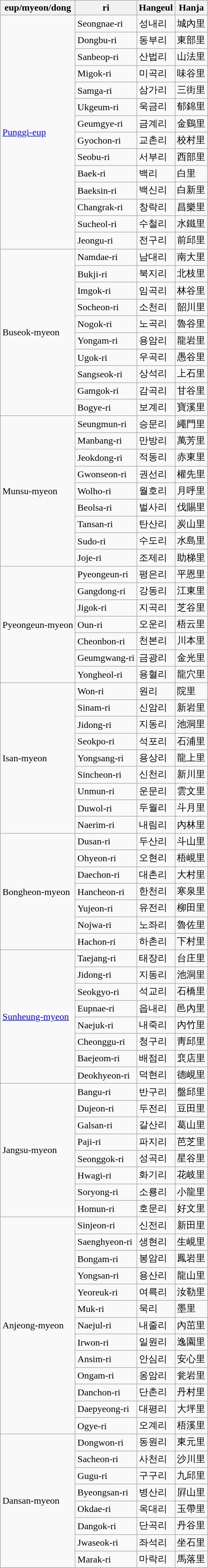<table class="wikitable sortable">
<tr>
<th>eup/myeon/dong</th>
<th>ri</th>
<th>Hangeul</th>
<th>Hanja</th>
</tr>
<tr>
<td rowspan="14"><a href='#'>Punggi-eup</a></td>
<td>Seongnae-ri</td>
<td>성내리</td>
<td>城內里</td>
</tr>
<tr>
<td>Dongbu-ri</td>
<td>동부리</td>
<td>東部里</td>
</tr>
<tr>
<td>Sanbeop-ri</td>
<td>산법리</td>
<td>山法里</td>
</tr>
<tr>
<td>Migok-ri</td>
<td>미곡리</td>
<td>味谷里</td>
</tr>
<tr>
<td>Samga-ri</td>
<td>삼가리</td>
<td>三街里</td>
</tr>
<tr>
<td>Ukgeum-ri</td>
<td>욱금리</td>
<td>郁錦里</td>
</tr>
<tr>
<td>Geumgye-ri</td>
<td>금계리</td>
<td>金鷄里</td>
</tr>
<tr>
<td>Gyochon-ri</td>
<td>교촌리</td>
<td>校村里</td>
</tr>
<tr>
<td>Seobu-ri</td>
<td>서부리</td>
<td>西部里</td>
</tr>
<tr>
<td>Baek-ri</td>
<td>백리</td>
<td>白里</td>
</tr>
<tr>
<td>Baeksin-ri</td>
<td>백신리</td>
<td>白新里</td>
</tr>
<tr>
<td>Changrak-ri</td>
<td>창락리</td>
<td>昌樂里</td>
</tr>
<tr>
<td>Sucheol-ri</td>
<td>수철리</td>
<td>水鐵里</td>
</tr>
<tr>
<td>Jeongu-ri</td>
<td>전구리</td>
<td>前邱里</td>
</tr>
<tr>
<td rowspan="10">Buseok-myeon</td>
<td>Namdae-ri</td>
<td>남대리</td>
<td>南大里</td>
</tr>
<tr>
<td>Bukji-ri</td>
<td>북지리</td>
<td>北枝里</td>
</tr>
<tr>
<td>Imgok-ri</td>
<td>임곡리</td>
<td>林谷里</td>
</tr>
<tr>
<td>Socheon-ri</td>
<td>소천리</td>
<td>韶川里</td>
</tr>
<tr>
<td>Nogok-ri</td>
<td>노곡리</td>
<td>魯谷里</td>
</tr>
<tr>
<td>Yongam-ri</td>
<td>용암리</td>
<td>龍岩里</td>
</tr>
<tr>
<td>Ugok-ri</td>
<td>우곡리</td>
<td>愚谷里</td>
</tr>
<tr>
<td>Sangseok-ri</td>
<td>상석리</td>
<td>上石里</td>
</tr>
<tr>
<td>Gamgok-ri</td>
<td>감곡리</td>
<td>甘谷里</td>
</tr>
<tr>
<td>Bogye-ri</td>
<td>보계리</td>
<td>寶溪里</td>
</tr>
<tr>
<td rowspan="9">Munsu-myeon</td>
<td>Seungmun-ri</td>
<td>승문리</td>
<td>繩門里</td>
</tr>
<tr>
<td>Manbang-ri</td>
<td>만방리</td>
<td>萬芳里</td>
</tr>
<tr>
<td>Jeokdong-ri</td>
<td>적동리</td>
<td>赤東里</td>
</tr>
<tr>
<td>Gwonseon-ri</td>
<td>권선리</td>
<td>權先里</td>
</tr>
<tr>
<td>Wolho-ri</td>
<td>월호리</td>
<td>月呼里</td>
</tr>
<tr>
<td>Beolsa-ri</td>
<td>벌사리</td>
<td>伐賜里</td>
</tr>
<tr>
<td>Tansan-ri</td>
<td>탄산리</td>
<td>炭山里</td>
</tr>
<tr>
<td>Sudo-ri</td>
<td>수도리</td>
<td>水島里</td>
</tr>
<tr>
<td>Joje-ri</td>
<td>조제리</td>
<td>助梯里</td>
</tr>
<tr>
<td rowspan="7">Pyeongeun-myeon</td>
<td>Pyeongeun-ri</td>
<td>평은리</td>
<td>平恩里</td>
</tr>
<tr>
<td>Gangdong-ri</td>
<td>강동리</td>
<td>江東里</td>
</tr>
<tr>
<td>Jigok-ri</td>
<td>지곡리</td>
<td>芝谷里</td>
</tr>
<tr>
<td>Oun-ri</td>
<td>오운리</td>
<td>梧云里</td>
</tr>
<tr>
<td>Cheonbon-ri</td>
<td>천본리</td>
<td>川本里</td>
</tr>
<tr>
<td>Geumgwang-ri</td>
<td>금광리</td>
<td>金光里</td>
</tr>
<tr>
<td>Yongheol-ri</td>
<td>용혈리</td>
<td>龍穴里</td>
</tr>
<tr>
<td rowspan="9">Isan-myeon</td>
<td>Won-ri</td>
<td>원리</td>
<td>院里</td>
</tr>
<tr>
<td>Sinam-ri</td>
<td>신암리</td>
<td>新岩里</td>
</tr>
<tr>
<td>Jidong-ri</td>
<td>지동리</td>
<td>池洞里</td>
</tr>
<tr>
<td>Seokpo-ri</td>
<td>석포리</td>
<td>石浦里</td>
</tr>
<tr>
<td>Yongsang-ri</td>
<td>용상리</td>
<td>龍上里</td>
</tr>
<tr>
<td>Sincheon-ri</td>
<td>신천리</td>
<td>新川里</td>
</tr>
<tr>
<td>Unmun-ri</td>
<td>운문리</td>
<td>雲文里</td>
</tr>
<tr>
<td>Duwol-ri</td>
<td>두월리</td>
<td>斗月里</td>
</tr>
<tr>
<td>Naerim-ri</td>
<td>내림리</td>
<td>內林里</td>
</tr>
<tr>
<td rowspan="7">Bongheon-myeon</td>
<td>Dusan-ri</td>
<td>두산리</td>
<td>斗山里</td>
</tr>
<tr>
<td>Ohyeon-ri</td>
<td>오현리</td>
<td>梧峴里</td>
</tr>
<tr>
<td>Daechon-ri</td>
<td>대촌리</td>
<td>大村里</td>
</tr>
<tr>
<td>Hancheon-ri</td>
<td>한천리</td>
<td>寒泉里</td>
</tr>
<tr>
<td>Yujeon-ri</td>
<td>유전리</td>
<td>柳田里</td>
</tr>
<tr>
<td>Nojwa-ri</td>
<td>노좌리</td>
<td>魯佐里</td>
</tr>
<tr>
<td>Hachon-ri</td>
<td>하촌리</td>
<td>下村里</td>
</tr>
<tr>
<td rowspan="8"><a href='#'>Sunheung-myeon</a></td>
<td>Taejang-ri</td>
<td>태장리</td>
<td>台庄里</td>
</tr>
<tr>
<td>Jidong-ri</td>
<td>지동리</td>
<td>池洞里</td>
</tr>
<tr>
<td>Seokgyo-ri</td>
<td>석교리</td>
<td>石橋里</td>
</tr>
<tr>
<td>Eupnae-ri</td>
<td>읍내리</td>
<td>邑內里</td>
</tr>
<tr>
<td>Naejuk-ri</td>
<td>내죽리</td>
<td>內竹里</td>
</tr>
<tr>
<td>Cheonggu-ri</td>
<td>청구리</td>
<td>靑邱里</td>
</tr>
<tr>
<td>Baejeom-ri</td>
<td>배점리</td>
<td>裵店里</td>
</tr>
<tr>
<td>Deokhyeon-ri</td>
<td>덕현리</td>
<td>德峴里</td>
</tr>
<tr>
<td rowspan="8">Jangsu-myeon</td>
<td>Bangu-ri</td>
<td>반구리</td>
<td>盤邱里</td>
</tr>
<tr>
<td>Dujeon-ri</td>
<td>두전리</td>
<td>豆田里</td>
</tr>
<tr>
<td>Galsan-ri</td>
<td>갈산리</td>
<td>葛山里</td>
</tr>
<tr>
<td>Paji-ri</td>
<td>파지리</td>
<td>芭芝里</td>
</tr>
<tr>
<td>Seonggok-ri</td>
<td>성곡리</td>
<td>星谷里</td>
</tr>
<tr>
<td>Hwagi-ri</td>
<td>화기리</td>
<td>花岐里</td>
</tr>
<tr>
<td>Soryong-ri</td>
<td>소룡리</td>
<td>小龍里</td>
</tr>
<tr>
<td>Homun-ri</td>
<td>호문리</td>
<td>好文里</td>
</tr>
<tr>
<td rowspan="13">Anjeong-myeon</td>
<td>Sinjeon-ri</td>
<td>신전리</td>
<td>新田里</td>
</tr>
<tr>
<td>Saenghyeon-ri</td>
<td>생현리</td>
<td>生峴里</td>
</tr>
<tr>
<td>Bongam-ri</td>
<td>봉암리</td>
<td>鳳岩里</td>
</tr>
<tr>
<td>Yongsan-ri</td>
<td>용산리</td>
<td>龍山里</td>
</tr>
<tr>
<td>Yeoreuk-ri</td>
<td>여륵리</td>
<td>汝勒里</td>
</tr>
<tr>
<td>Muk-ri</td>
<td>묵리</td>
<td>墨里</td>
</tr>
<tr>
<td>Naejul-ri</td>
<td>내줄리</td>
<td>內茁里</td>
</tr>
<tr>
<td>Irwon-ri</td>
<td>일원리</td>
<td>逸園里</td>
</tr>
<tr>
<td>Ansim-ri</td>
<td>안심리</td>
<td>安心里</td>
</tr>
<tr>
<td>Ongam-ri</td>
<td>옹암리</td>
<td>瓮岩里</td>
</tr>
<tr>
<td>Danchon-ri</td>
<td>단촌리</td>
<td>丹村里</td>
</tr>
<tr>
<td>Daepyeong-ri</td>
<td>대평리</td>
<td>大坪里</td>
</tr>
<tr>
<td>Ogye-ri</td>
<td>오계리</td>
<td>梧溪里</td>
</tr>
<tr>
<td rowspan="8">Dansan-myeon</td>
<td>Dongwon-ri</td>
<td>동원리</td>
<td>東元里</td>
</tr>
<tr>
<td>Sacheon-ri</td>
<td>사천리</td>
<td>沙川里</td>
</tr>
<tr>
<td>Gugu-ri</td>
<td>구구리</td>
<td>九邱里</td>
</tr>
<tr>
<td>Byeongsan-ri</td>
<td>병산리</td>
<td>屛山里</td>
</tr>
<tr>
<td>Okdae-ri</td>
<td>옥대리</td>
<td>玉帶里</td>
</tr>
<tr>
<td>Dangok-ri</td>
<td>단곡리</td>
<td>丹谷里</td>
</tr>
<tr>
<td>Jwaseok-ri</td>
<td>좌석리</td>
<td>坐石里</td>
</tr>
<tr>
<td>Marak-ri</td>
<td>마락리</td>
<td>馬落里</td>
</tr>
</table>
